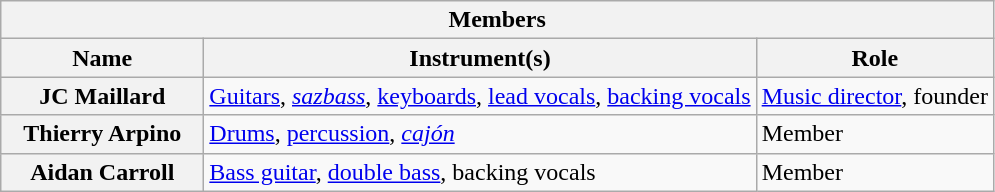<table class="wikitable sortable" border="1">
<tr>
<th scope="col" colspan="3">Members</th>
</tr>
<tr>
<th style="width:8em;">Name</th>
<th scope="col">Instrument(s)</th>
<th scope="col">Role</th>
</tr>
<tr>
<th scope="row">JC Maillard</th>
<td rowspan="1"><a href='#'>Guitars</a>, <em><a href='#'>sazbass</a></em>, <a href='#'>keyboards</a>, <a href='#'>lead vocals</a>, <a href='#'>backing vocals</a></td>
<td rowspan="1"><a href='#'>Music director</a>, founder</td>
</tr>
<tr>
<th scope="row">Thierry Arpino</th>
<td rowspan="1"><a href='#'>Drums</a>, <a href='#'>percussion</a>, <em><a href='#'>cajón</a></em></td>
<td rowspan="1">Member</td>
</tr>
<tr>
<th scope="row">Aidan Carroll</th>
<td rowspan="1"><a href='#'>Bass guitar</a>, <a href='#'>double bass</a>, backing vocals</td>
<td rowspan="1">Member</td>
</tr>
</table>
